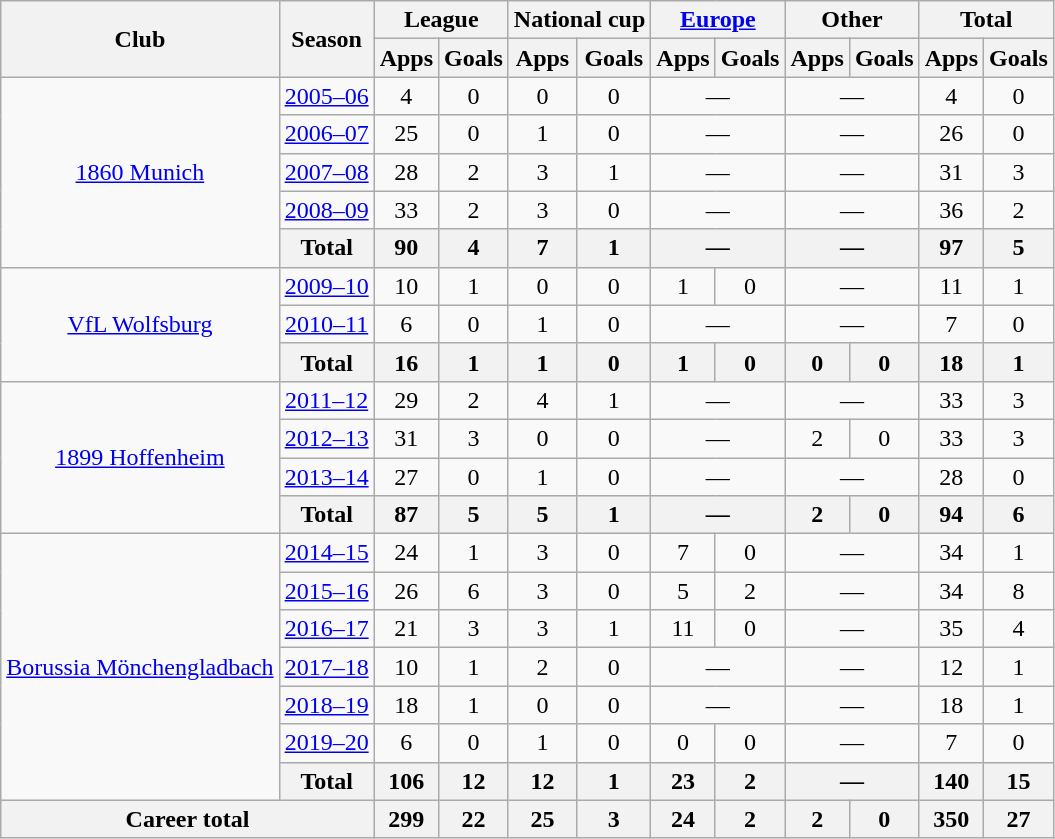<table class="wikitable" style="text-align:center">
<tr>
<th rowspan="2">Club</th>
<th rowspan="2">Season</th>
<th colspan="2">League</th>
<th colspan="2">National cup</th>
<th colspan="2"><a href='#'>Europe</a></th>
<th colspan="2">Other</th>
<th colspan="4">Total</th>
</tr>
<tr>
<th>Apps</th>
<th>Goals</th>
<th>Apps</th>
<th>Goals</th>
<th>Apps</th>
<th>Goals</th>
<th>Apps</th>
<th>Goals</th>
<th>Apps</th>
<th>Goals</th>
</tr>
<tr>
<td rowspan="5"><a href='#'>1860 Munich</a></td>
<td><a href='#'>2005–06</a></td>
<td>4</td>
<td>0</td>
<td>0</td>
<td>0</td>
<td colspan="2">—</td>
<td colspan="2">—</td>
<td>4</td>
<td>0</td>
</tr>
<tr>
<td><a href='#'>2006–07</a></td>
<td>25</td>
<td>0</td>
<td>1</td>
<td>0</td>
<td colspan="2">—</td>
<td colspan="2">—</td>
<td>26</td>
<td>0</td>
</tr>
<tr>
<td><a href='#'>2007–08</a></td>
<td>28</td>
<td>2</td>
<td>3</td>
<td>1</td>
<td colspan="2">—</td>
<td colspan="2">—</td>
<td>31</td>
<td>3</td>
</tr>
<tr>
<td><a href='#'>2008–09</a></td>
<td>33</td>
<td>2</td>
<td>3</td>
<td>0</td>
<td colspan="2">—</td>
<td colspan="2">—</td>
<td>36</td>
<td>2</td>
</tr>
<tr>
<th colspan="1">Total</th>
<th>90</th>
<th>4</th>
<th>7</th>
<th>1</th>
<th colspan="2">—</th>
<th colspan="2">—</th>
<th>97</th>
<th>5</th>
</tr>
<tr>
<td rowspan="3"><a href='#'>VfL Wolfsburg</a></td>
<td><a href='#'>2009–10</a></td>
<td>10</td>
<td>1</td>
<td>0</td>
<td>0</td>
<td>1</td>
<td>0</td>
<td colspan="2">—</td>
<td>11</td>
<td>1</td>
</tr>
<tr>
<td><a href='#'>2010–11</a></td>
<td>6</td>
<td>0</td>
<td>1</td>
<td>0</td>
<td colspan="2">—</td>
<td colspan="2">—</td>
<td>7</td>
<td>0</td>
</tr>
<tr>
<th colspan="1">Total</th>
<th>16</th>
<th>1</th>
<th>1</th>
<th>0</th>
<th>1</th>
<th>0</th>
<th>0</th>
<th>0</th>
<th>18</th>
<th>1</th>
</tr>
<tr>
<td rowspan="4"><a href='#'>1899 Hoffenheim</a></td>
<td><a href='#'>2011–12</a></td>
<td>29</td>
<td>2</td>
<td>4</td>
<td>1</td>
<td colspan="2">—</td>
<td colspan="2">—</td>
<td>33</td>
<td>3</td>
</tr>
<tr>
<td><a href='#'>2012–13</a></td>
<td>31</td>
<td>3</td>
<td>0</td>
<td>0</td>
<td colspan="2">—</td>
<td>2</td>
<td>0</td>
<td>33</td>
<td>3</td>
</tr>
<tr>
<td><a href='#'>2013–14</a></td>
<td>27</td>
<td>0</td>
<td>1</td>
<td>0</td>
<td colspan="2">—</td>
<td colspan="2">—</td>
<td>28</td>
<td>0</td>
</tr>
<tr>
<th colspan="1">Total</th>
<th>87</th>
<th>5</th>
<th>5</th>
<th>1</th>
<th colspan="2">—</th>
<th>2</th>
<th>0</th>
<th>94</th>
<th>6</th>
</tr>
<tr>
<td rowspan="7"><a href='#'>Borussia Mönchengladbach</a></td>
<td><a href='#'>2014–15</a></td>
<td>24</td>
<td>1</td>
<td>3</td>
<td>0</td>
<td>7</td>
<td>0</td>
<td colspan="2">—</td>
<td>34</td>
<td>1</td>
</tr>
<tr>
<td><a href='#'>2015–16</a></td>
<td>26</td>
<td>6</td>
<td>3</td>
<td>0</td>
<td>5</td>
<td>2</td>
<td colspan="2">—</td>
<td>34</td>
<td>8</td>
</tr>
<tr>
<td><a href='#'>2016–17</a></td>
<td>21</td>
<td>3</td>
<td>3</td>
<td>1</td>
<td>11</td>
<td>0</td>
<td colspan="2">—</td>
<td>35</td>
<td>4</td>
</tr>
<tr>
<td><a href='#'>2017–18</a></td>
<td>10</td>
<td>1</td>
<td>2</td>
<td>0</td>
<td colspan="2">—</td>
<td colspan="2">—</td>
<td>12</td>
<td>1</td>
</tr>
<tr>
<td><a href='#'>2018–19</a></td>
<td>18</td>
<td>1</td>
<td>0</td>
<td>0</td>
<td colspan="2">—</td>
<td colspan="2">—</td>
<td>18</td>
<td>1</td>
</tr>
<tr>
<td><a href='#'>2019–20</a></td>
<td>6</td>
<td>0</td>
<td>1</td>
<td>0</td>
<td>0</td>
<td>0</td>
<td colspan="2">—</td>
<td>7</td>
<td>0</td>
</tr>
<tr>
<th colspan="1">Total</th>
<th>106</th>
<th>12</th>
<th>12</th>
<th>1</th>
<th>23</th>
<th>2</th>
<th colspan="2">—</th>
<th>140</th>
<th>15</th>
</tr>
<tr>
<th colspan="2">Career total</th>
<th>299</th>
<th>22</th>
<th>25</th>
<th>3</th>
<th>24</th>
<th>2</th>
<th>2</th>
<th>0</th>
<th>350</th>
<th>27</th>
</tr>
</table>
